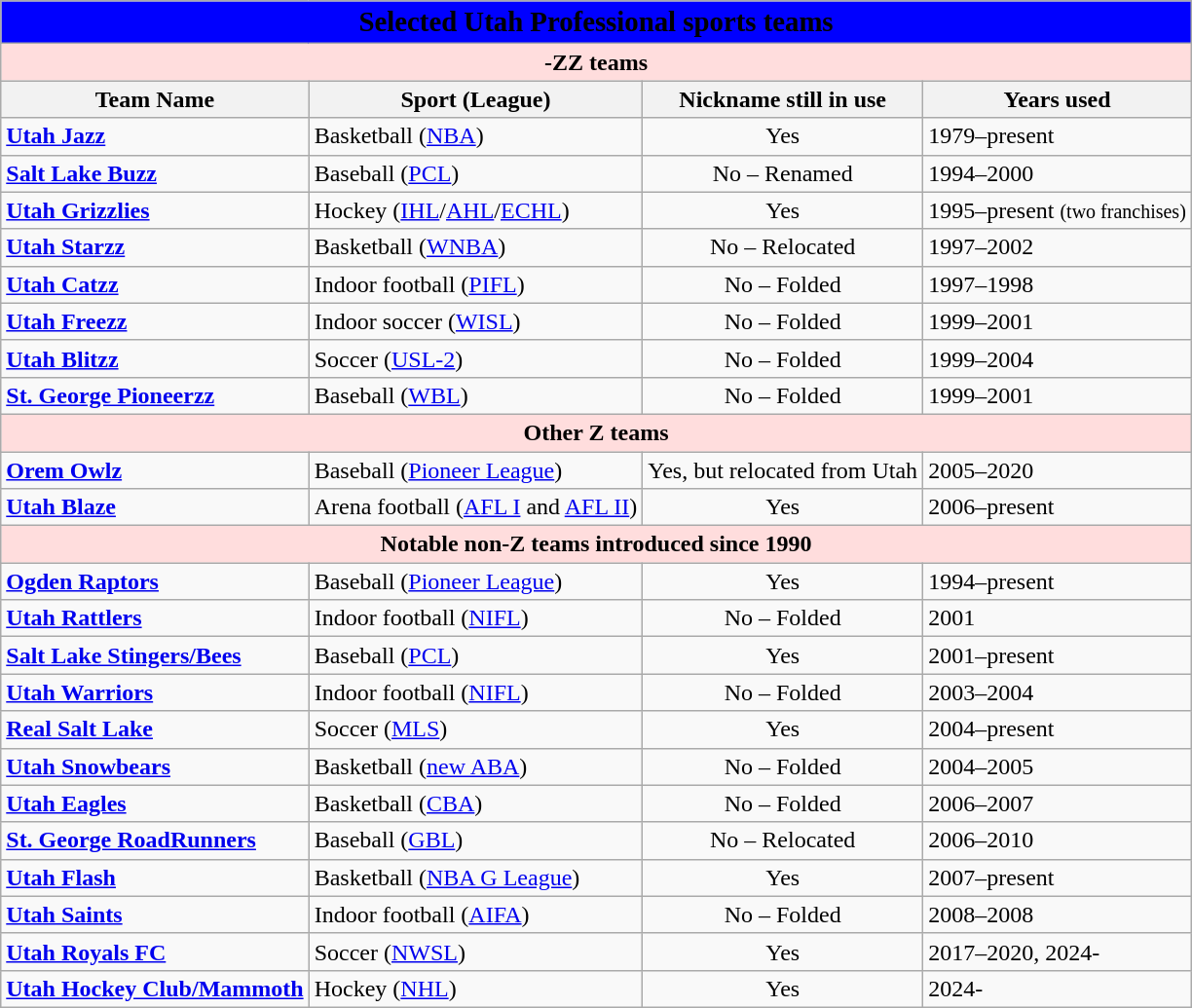<table class="wikitable">
<tr>
<th style="background:blue;" colspan="6"><big><span>Selected Utah Professional sports teams</span></big></th>
</tr>
<tr>
<th style="background:#fdd;" colspan="6">-ZZ teams</th>
</tr>
<tr>
<th>Team Name</th>
<th>Sport (League)</th>
<th>Nickname still in use</th>
<th>Years used</th>
</tr>
<tr>
<td><strong><a href='#'>Utah Jazz</a></strong></td>
<td>Basketball (<a href='#'>NBA</a>)</td>
<td align=center>Yes</td>
<td>1979–present</td>
</tr>
<tr>
<td><strong><a href='#'>Salt Lake Buzz</a></strong></td>
<td>Baseball (<a href='#'>PCL</a>)</td>
<td align=center>No – Renamed</td>
<td>1994–2000</td>
</tr>
<tr>
<td><strong><a href='#'>Utah Grizzlies</a></strong></td>
<td>Hockey (<a href='#'>IHL</a>/<a href='#'>AHL</a>/<a href='#'>ECHL</a>)</td>
<td align=center>Yes</td>
<td>1995–present <small>(two franchises)</small></td>
</tr>
<tr>
<td><strong><a href='#'>Utah Starzz</a></strong></td>
<td>Basketball (<a href='#'>WNBA</a>)</td>
<td align=center>No – Relocated</td>
<td>1997–2002</td>
</tr>
<tr>
<td><strong><a href='#'>Utah Catzz</a></strong></td>
<td>Indoor football (<a href='#'>PIFL</a>)</td>
<td align=center>No – Folded</td>
<td>1997–1998</td>
</tr>
<tr>
<td><strong><a href='#'>Utah Freezz</a></strong></td>
<td>Indoor soccer (<a href='#'>WISL</a>)</td>
<td align=center>No – Folded</td>
<td>1999–2001</td>
</tr>
<tr>
<td><strong><a href='#'>Utah Blitzz</a></strong></td>
<td>Soccer (<a href='#'>USL-2</a>)</td>
<td align=center>No – Folded</td>
<td>1999–2004</td>
</tr>
<tr>
<td><strong><a href='#'>St. George Pioneerzz</a></strong></td>
<td>Baseball (<a href='#'>WBL</a>)</td>
<td align=center>No – Folded</td>
<td>1999–2001</td>
</tr>
<tr>
<th style="background:#fdd;" colspan="6">Other Z teams</th>
</tr>
<tr>
<td><strong><a href='#'>Orem Owlz</a></strong></td>
<td>Baseball (<a href='#'>Pioneer League</a>)</td>
<td align=center>Yes, but relocated from Utah</td>
<td>2005–2020</td>
</tr>
<tr>
<td><strong><a href='#'>Utah Blaze</a></strong></td>
<td>Arena football (<a href='#'>AFL I</a> and <a href='#'>AFL II</a>)</td>
<td align=center>Yes</td>
<td>2006–present</td>
</tr>
<tr>
<th style="background:#fdd;" colspan="6">Notable non-Z teams introduced since 1990</th>
</tr>
<tr>
<td><strong><a href='#'>Ogden Raptors</a></strong></td>
<td>Baseball (<a href='#'>Pioneer League</a>)</td>
<td align=center>Yes</td>
<td>1994–present</td>
</tr>
<tr>
<td><strong><a href='#'>Utah Rattlers</a></strong></td>
<td>Indoor football (<a href='#'>NIFL</a>)</td>
<td align=center>No – Folded</td>
<td>2001</td>
</tr>
<tr>
<td><strong><a href='#'>Salt Lake Stingers/Bees</a></strong></td>
<td>Baseball (<a href='#'>PCL</a>)</td>
<td align=center>Yes</td>
<td>2001–present</td>
</tr>
<tr>
<td><strong><a href='#'>Utah Warriors</a></strong></td>
<td>Indoor football (<a href='#'>NIFL</a>)</td>
<td align=center>No – Folded</td>
<td>2003–2004</td>
</tr>
<tr>
<td><strong><a href='#'>Real Salt Lake</a></strong></td>
<td>Soccer (<a href='#'>MLS</a>)</td>
<td align=center>Yes</td>
<td>2004–present</td>
</tr>
<tr>
<td><strong><a href='#'>Utah Snowbears</a></strong></td>
<td>Basketball (<a href='#'>new ABA</a>)</td>
<td align=center>No – Folded</td>
<td>2004–2005</td>
</tr>
<tr>
<td><strong><a href='#'>Utah Eagles</a></strong></td>
<td>Basketball (<a href='#'>CBA</a>)</td>
<td align=center>No – Folded</td>
<td>2006–2007</td>
</tr>
<tr>
<td><strong><a href='#'>St. George RoadRunners</a></strong></td>
<td>Baseball (<a href='#'>GBL</a>)</td>
<td align=center>No – Relocated</td>
<td>2006–2010</td>
</tr>
<tr>
<td><strong><a href='#'>Utah Flash</a></strong></td>
<td>Basketball (<a href='#'>NBA G League</a>)</td>
<td align=center>Yes</td>
<td>2007–present</td>
</tr>
<tr>
<td><strong><a href='#'>Utah Saints</a></strong></td>
<td>Indoor football (<a href='#'>AIFA</a>)</td>
<td align=center>No – Folded</td>
<td>2008–2008</td>
</tr>
<tr>
<td><strong><a href='#'>Utah Royals FC</a></strong></td>
<td>Soccer (<a href='#'>NWSL</a>)</td>
<td align=center>Yes</td>
<td>2017–2020, 2024-</td>
</tr>
<tr>
<td><strong><a href='#'>Utah Hockey Club/Mammoth</a></strong></td>
<td>Hockey (<a href='#'>NHL</a>)</td>
<td align=center>Yes</td>
<td>2024-</td>
</tr>
</table>
